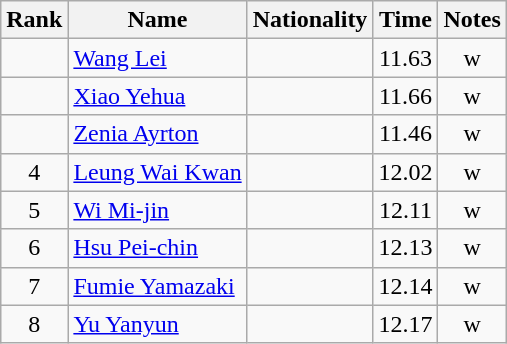<table class="wikitable sortable" style="text-align:center">
<tr>
<th>Rank</th>
<th>Name</th>
<th>Nationality</th>
<th>Time</th>
<th>Notes</th>
</tr>
<tr>
<td></td>
<td align=left><a href='#'>Wang Lei</a></td>
<td align=left></td>
<td>11.63</td>
<td>w</td>
</tr>
<tr>
<td></td>
<td align=left><a href='#'>Xiao Yehua</a></td>
<td align=left></td>
<td>11.66</td>
<td>w</td>
</tr>
<tr>
<td></td>
<td align=left><a href='#'>Zenia Ayrton</a></td>
<td align=left></td>
<td>11.46</td>
<td>w</td>
</tr>
<tr>
<td>4</td>
<td align=left><a href='#'>Leung Wai Kwan</a></td>
<td align=left></td>
<td>12.02</td>
<td>w</td>
</tr>
<tr>
<td>5</td>
<td align=left><a href='#'>Wi Mi-jin</a></td>
<td align=left></td>
<td>12.11</td>
<td>w</td>
</tr>
<tr>
<td>6</td>
<td align=left><a href='#'>Hsu Pei-chin</a></td>
<td align=left></td>
<td>12.13</td>
<td>w</td>
</tr>
<tr>
<td>7</td>
<td align=left><a href='#'>Fumie Yamazaki</a></td>
<td align=left></td>
<td>12.14</td>
<td>w</td>
</tr>
<tr>
<td>8</td>
<td align=left><a href='#'>Yu Yanyun</a></td>
<td align=left></td>
<td>12.17</td>
<td>w</td>
</tr>
</table>
